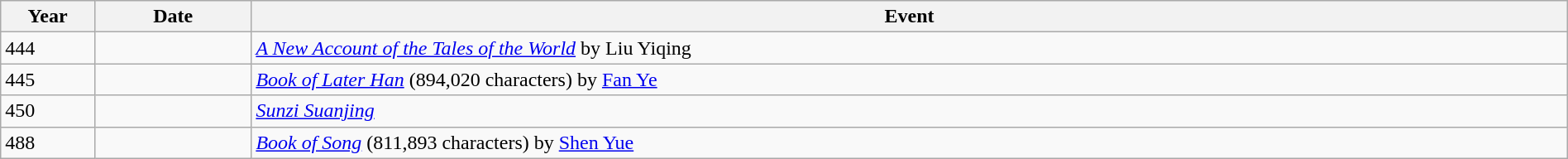<table class="wikitable" style="width:100%;">
<tr>
<th style="width:6%">Year</th>
<th style="width:10%">Date</th>
<th>Event</th>
</tr>
<tr>
<td>444</td>
<td></td>
<td><em><a href='#'>A New Account of the Tales of the World</a></em> by Liu Yiqing</td>
</tr>
<tr>
<td>445</td>
<td></td>
<td><em><a href='#'>Book of Later Han</a></em> (894,020 characters) by <a href='#'>Fan Ye</a></td>
</tr>
<tr>
<td>450</td>
<td></td>
<td><em><a href='#'>Sunzi Suanjing</a></em></td>
</tr>
<tr>
<td>488</td>
<td></td>
<td><em><a href='#'>Book of Song</a></em> (811,893 characters) by <a href='#'>Shen Yue</a></td>
</tr>
</table>
